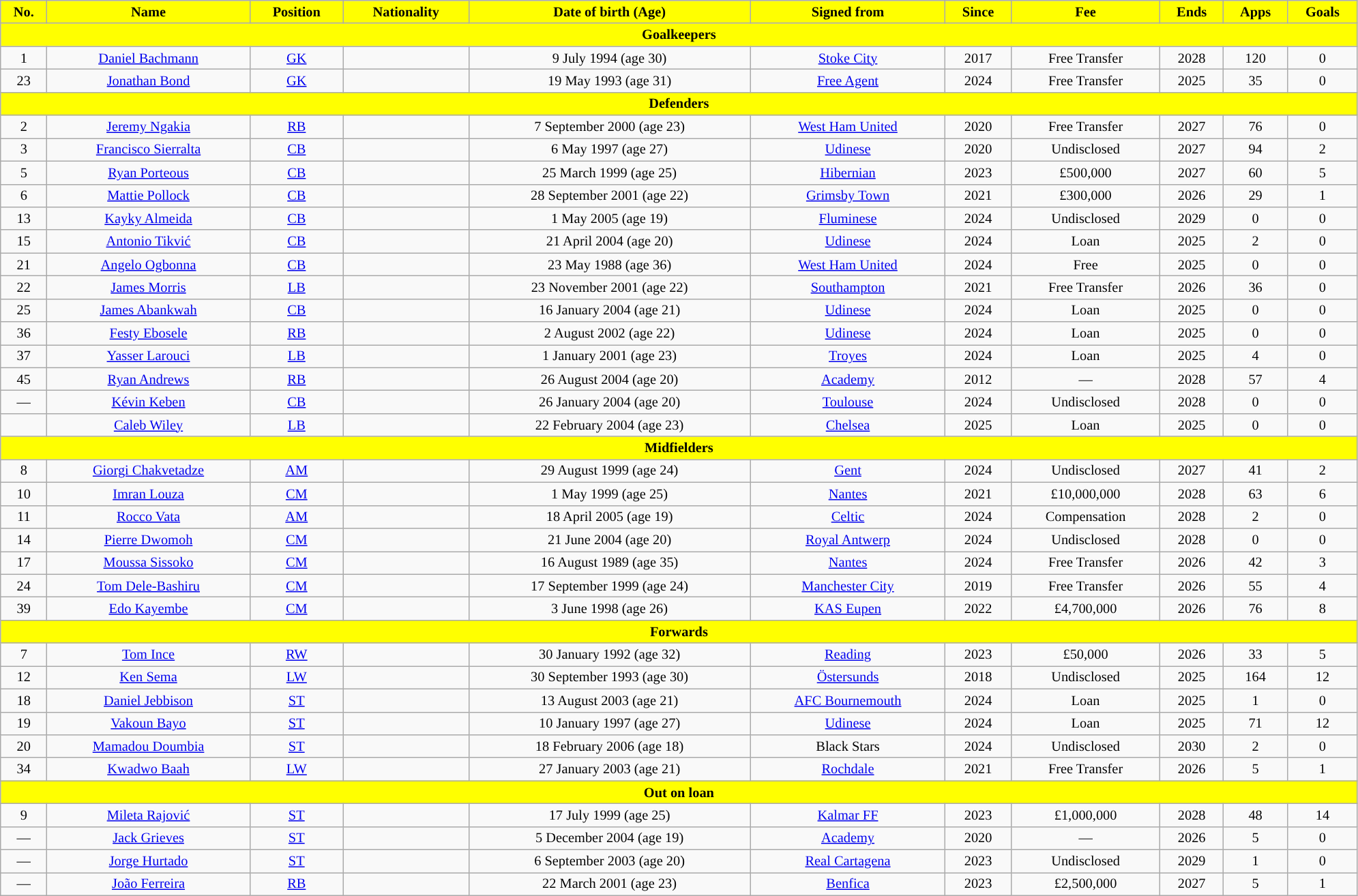<table class="wikitable" style="text-align:center; font-size:85%; width:105%;">
<tr>
<th style="background:#FFFF00;color:black;">No.</th>
<th style="background:#FFFF00;color:black;">Name</th>
<th style="background:#FFFF00;color:black;">Position</th>
<th style="background:#FFFF00;color:black;">Nationality</th>
<th style="background:#FFFF00;color:black;">Date of birth (Age)</th>
<th style="background:#FFFF00;color:black;">Signed from</th>
<th style="background:#FFFF00;color:black;">Since</th>
<th style="background:#FFFF00;color:black;">Fee</th>
<th style="background:#FFFF00;color:black;">Ends</th>
<th style="background:#FFFF00;color:black;">Apps</th>
<th style="background:#FFFF00;color:black;">Goals</th>
</tr>
<tr>
<th colspan="14" style="background:#FFFF00; color:black; text-align:center;">Goalkeepers</th>
</tr>
<tr>
<td>1</td>
<td><a href='#'>Daniel Bachmann</a></td>
<td><a href='#'>GK</a></td>
<td></td>
<td>9 July 1994 (age 30)</td>
<td><a href='#'>Stoke City</a></td>
<td>2017</td>
<td>Free Transfer</td>
<td>2028</td>
<td>120</td>
<td>0</td>
</tr>
<tr>
<td>23</td>
<td><a href='#'>Jonathan Bond</a></td>
<td><a href='#'>GK</a></td>
<td></td>
<td>19 May 1993 (age 31)</td>
<td><a href='#'>Free Agent</a></td>
<td>2024</td>
<td>Free Transfer</td>
<td>2025</td>
<td>35</td>
<td>0</td>
</tr>
<tr>
<th colspan="14" style="background:#FFFF00; tepxt-align:center;">Defenders</th>
</tr>
<tr>
<td>2</td>
<td><a href='#'>Jeremy Ngakia</a></td>
<td><a href='#'>RB</a></td>
<td></td>
<td>7 September 2000 (age 23)</td>
<td><a href='#'>West Ham United</a></td>
<td>2020</td>
<td>Free Transfer</td>
<td>2027</td>
<td>76</td>
<td>0</td>
</tr>
<tr>
<td>3</td>
<td><a href='#'>Francisco Sierralta</a></td>
<td><a href='#'>CB</a></td>
<td></td>
<td>6 May 1997 (age 27)</td>
<td><a href='#'>Udinese</a></td>
<td>2020</td>
<td>Undisclosed</td>
<td>2027</td>
<td>94</td>
<td>2</td>
</tr>
<tr>
<td>5</td>
<td><a href='#'>Ryan Porteous</a></td>
<td><a href='#'>CB</a></td>
<td></td>
<td>25 March 1999 (age 25)</td>
<td><a href='#'>Hibernian</a></td>
<td>2023</td>
<td>£500,000</td>
<td>2027</td>
<td>60</td>
<td>5</td>
</tr>
<tr>
<td>6</td>
<td><a href='#'>Mattie Pollock</a></td>
<td><a href='#'>CB</a></td>
<td></td>
<td>28 September 2001 (age 22)</td>
<td><a href='#'>Grimsby Town</a></td>
<td>2021</td>
<td>£300,000</td>
<td>2026</td>
<td>29</td>
<td>1</td>
</tr>
<tr>
<td>13</td>
<td><a href='#'>Kayky Almeida</a></td>
<td><a href='#'>CB</a></td>
<td></td>
<td>1 May 2005 (age 19)</td>
<td><a href='#'>Fluminese</a></td>
<td>2024</td>
<td>Undisclosed</td>
<td>2029</td>
<td>0</td>
<td>0</td>
</tr>
<tr>
<td>15</td>
<td><a href='#'>Antonio Tikvić</a></td>
<td><a href='#'>CB</a></td>
<td></td>
<td>21 April 2004 (age 20)</td>
<td><a href='#'>Udinese</a></td>
<td>2024</td>
<td>Loan</td>
<td>2025</td>
<td>2</td>
<td>0</td>
</tr>
<tr>
<td>21</td>
<td><a href='#'>Angelo Ogbonna</a></td>
<td><a href='#'>CB</a></td>
<td></td>
<td>23 May 1988 (age 36)</td>
<td><a href='#'>West Ham United</a></td>
<td>2024</td>
<td>Free</td>
<td>2025</td>
<td>0</td>
<td>0</td>
</tr>
<tr>
<td>22</td>
<td><a href='#'>James Morris</a></td>
<td><a href='#'>LB</a></td>
<td></td>
<td>23 November 2001 (age 22)</td>
<td><a href='#'>Southampton</a></td>
<td>2021</td>
<td>Free Transfer</td>
<td>2026</td>
<td>36</td>
<td>0</td>
</tr>
<tr>
<td>25</td>
<td><a href='#'>James Abankwah</a></td>
<td><a href='#'>CB</a></td>
<td></td>
<td>16 January 2004 (age 21)</td>
<td><a href='#'>Udinese</a></td>
<td>2024</td>
<td>Loan</td>
<td>2025</td>
<td>0</td>
<td>0</td>
</tr>
<tr>
<td>36</td>
<td><a href='#'>Festy Ebosele</a></td>
<td><a href='#'>RB</a></td>
<td></td>
<td>2 August 2002 (age 22)</td>
<td><a href='#'>Udinese</a></td>
<td>2024</td>
<td>Loan</td>
<td>2025</td>
<td>0</td>
<td>0</td>
</tr>
<tr>
<td>37</td>
<td><a href='#'>Yasser Larouci</a></td>
<td><a href='#'>LB</a></td>
<td></td>
<td>1 January 2001 (age 23)</td>
<td><a href='#'>Troyes</a></td>
<td>2024</td>
<td>Loan</td>
<td>2025</td>
<td>4</td>
<td>0</td>
</tr>
<tr>
<td>45</td>
<td><a href='#'>Ryan Andrews</a></td>
<td><a href='#'>RB</a></td>
<td></td>
<td>26 August 2004 (age 20)</td>
<td><a href='#'>Academy</a></td>
<td>2012</td>
<td>—</td>
<td>2028</td>
<td>57</td>
<td>4</td>
</tr>
<tr>
<td>—</td>
<td><a href='#'>Kévin Keben</a></td>
<td><a href='#'>CB</a></td>
<td></td>
<td>26 January 2004 (age 20)</td>
<td><a href='#'>Toulouse</a></td>
<td>2024</td>
<td>Undisclosed</td>
<td>2028</td>
<td>0</td>
<td>0</td>
</tr>
<tr>
<td></td>
<td><a href='#'>Caleb Wiley</a></td>
<td><a href='#'>LB</a></td>
<td></td>
<td>22 February 2004 (age 23)</td>
<td><a href='#'>Chelsea</a></td>
<td>2025</td>
<td>Loan</td>
<td>2025</td>
<td>0</td>
<td>0</td>
</tr>
<tr>
<th colspan="14" style="background:#FFFF00; tepxt-align:center;">Midfielders</th>
</tr>
<tr>
<td>8</td>
<td><a href='#'>Giorgi Chakvetadze</a></td>
<td><a href='#'>AM</a></td>
<td></td>
<td>29 August 1999 (age 24)</td>
<td><a href='#'>Gent</a></td>
<td>2024</td>
<td>Undisclosed</td>
<td>2027</td>
<td>41</td>
<td>2</td>
</tr>
<tr>
<td>10</td>
<td><a href='#'>Imran Louza</a></td>
<td><a href='#'>CM</a></td>
<td></td>
<td>1 May 1999 (age 25)</td>
<td><a href='#'>Nantes</a></td>
<td>2021</td>
<td>£10,000,000</td>
<td>2028</td>
<td>63</td>
<td>6</td>
</tr>
<tr>
<td>11</td>
<td><a href='#'>Rocco Vata</a></td>
<td><a href='#'>AM</a></td>
<td></td>
<td>18 April 2005 (age 19)</td>
<td><a href='#'>Celtic</a></td>
<td>2024</td>
<td>Compensation</td>
<td>2028</td>
<td>2</td>
<td>0</td>
</tr>
<tr>
<td>14</td>
<td><a href='#'>Pierre Dwomoh</a></td>
<td><a href='#'>CM</a></td>
<td></td>
<td>21 June 2004 (age 20)</td>
<td><a href='#'>Royal Antwerp</a></td>
<td>2024</td>
<td>Undisclosed</td>
<td>2028</td>
<td>0</td>
<td>0</td>
</tr>
<tr>
<td>17</td>
<td><a href='#'>Moussa Sissoko</a></td>
<td><a href='#'>CM</a></td>
<td></td>
<td>16 August 1989 (age 35)</td>
<td><a href='#'>Nantes</a></td>
<td>2024</td>
<td>Free Transfer</td>
<td>2026</td>
<td>42</td>
<td>3</td>
</tr>
<tr>
<td>24</td>
<td><a href='#'>Tom Dele-Bashiru</a></td>
<td><a href='#'>CM</a></td>
<td></td>
<td>17 September 1999 (age 24)</td>
<td><a href='#'>Manchester City</a></td>
<td>2019</td>
<td>Free Transfer</td>
<td>2026</td>
<td>55</td>
<td>4</td>
</tr>
<tr>
<td>39</td>
<td><a href='#'>Edo Kayembe</a></td>
<td><a href='#'>CM</a></td>
<td></td>
<td>3 June 1998 (age 26)</td>
<td><a href='#'>KAS Eupen</a></td>
<td>2022</td>
<td>£4,700,000</td>
<td>2026</td>
<td>76</td>
<td>8</td>
</tr>
<tr>
<th colspan="14" style="background:#FFFF00; tepxt-align:center;">Forwards</th>
</tr>
<tr>
<td>7</td>
<td><a href='#'>Tom Ince</a></td>
<td><a href='#'>RW</a></td>
<td></td>
<td>30 January 1992 (age 32)</td>
<td><a href='#'>Reading</a></td>
<td>2023</td>
<td>£50,000</td>
<td>2026</td>
<td>33</td>
<td>5</td>
</tr>
<tr>
<td>12</td>
<td><a href='#'>Ken Sema</a></td>
<td><a href='#'>LW</a></td>
<td></td>
<td>30 September 1993 (age 30)</td>
<td><a href='#'>Östersunds</a></td>
<td>2018</td>
<td>Undisclosed</td>
<td>2025</td>
<td>164</td>
<td>12</td>
</tr>
<tr>
<td>18</td>
<td><a href='#'>Daniel Jebbison</a></td>
<td><a href='#'>ST</a></td>
<td></td>
<td>13 August 2003 (age 21)</td>
<td><a href='#'>AFC Bournemouth</a></td>
<td>2024</td>
<td>Loan</td>
<td>2025</td>
<td>1</td>
<td>0</td>
</tr>
<tr>
<td>19</td>
<td><a href='#'>Vakoun Bayo</a></td>
<td><a href='#'>ST</a></td>
<td></td>
<td>10 January 1997 (age 27)</td>
<td><a href='#'>Udinese</a></td>
<td>2024</td>
<td>Loan</td>
<td>2025</td>
<td>71</td>
<td>12</td>
</tr>
<tr>
<td>20</td>
<td><a href='#'>Mamadou Doumbia</a></td>
<td><a href='#'>ST</a></td>
<td></td>
<td>18 February 2006 (age 18)</td>
<td>Black Stars</td>
<td>2024</td>
<td>Undisclosed</td>
<td>2030</td>
<td>2</td>
<td>0</td>
</tr>
<tr>
<td>34</td>
<td><a href='#'>Kwadwo Baah</a></td>
<td><a href='#'>LW</a></td>
<td></td>
<td>27 January 2003 (age 21)</td>
<td><a href='#'>Rochdale</a></td>
<td>2021</td>
<td>Free Transfer</td>
<td>2026</td>
<td>5</td>
<td>1</td>
</tr>
<tr>
<th colspan="14" style="background:#FFFF00; color:black; text-align:center;">Out on loan</th>
</tr>
<tr>
<td>9</td>
<td><a href='#'>Mileta Rajović</a></td>
<td><a href='#'>ST</a></td>
<td></td>
<td>17 July 1999 (age 25)</td>
<td><a href='#'>Kalmar FF</a></td>
<td>2023</td>
<td>£1,000,000</td>
<td>2028</td>
<td>48</td>
<td>14</td>
</tr>
<tr>
<td>—</td>
<td><a href='#'>Jack Grieves</a></td>
<td><a href='#'>ST</a></td>
<td></td>
<td>5 December 2004 (age 19)</td>
<td><a href='#'>Academy</a></td>
<td>2020</td>
<td>—</td>
<td>2026</td>
<td>5</td>
<td>0</td>
</tr>
<tr>
<td>—</td>
<td><a href='#'>Jorge Hurtado</a></td>
<td><a href='#'>ST</a></td>
<td></td>
<td>6 September 2003 (age 20)</td>
<td><a href='#'>Real Cartagena</a></td>
<td>2023</td>
<td>Undisclosed</td>
<td>2029</td>
<td>1</td>
<td>0</td>
</tr>
<tr>
<td>—</td>
<td><a href='#'>João Ferreira</a></td>
<td><a href='#'>RB</a></td>
<td></td>
<td>22 March 2001 (age 23)</td>
<td><a href='#'>Benfica</a></td>
<td>2023</td>
<td>£2,500,000</td>
<td>2027</td>
<td>5</td>
<td>1</td>
</tr>
</table>
